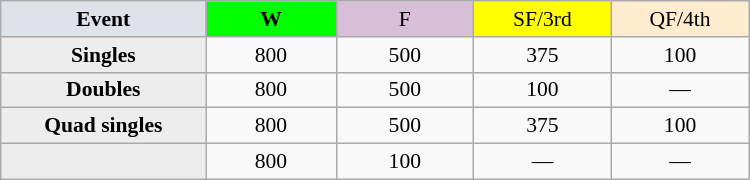<table class=wikitable style=font-size:90%;text-align:center>
<tr>
<td style="width:130px; background:#dfe2e9;"><strong>Event</strong></td>
<td style="width:80px; background:lime;"><strong>W</strong></td>
<td style="width:85px; background:thistle;">F</td>
<td style="width:85px; background:#ff0;">SF/3rd</td>
<td style="width:85px; background:#ffebcd;">QF/4th</td>
</tr>
<tr>
<th style="background:#ededed;">Singles</th>
<td>800</td>
<td>500</td>
<td>375</td>
<td>100</td>
</tr>
<tr>
<th style="background:#ededed;">Doubles</th>
<td>800</td>
<td>500</td>
<td>100</td>
<td>—</td>
</tr>
<tr>
<th style="background:#ededed;">Quad singles</th>
<td>800</td>
<td>500</td>
<td>375</td>
<td>100</td>
</tr>
<tr>
<th style="background:#ededed;"></th>
<td>800</td>
<td>100</td>
<td>—</td>
<td>—</td>
</tr>
</table>
